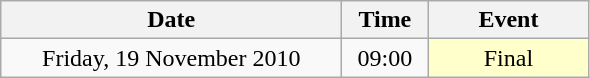<table class = "wikitable" style="text-align:center;">
<tr>
<th width=220>Date</th>
<th width=50>Time</th>
<th width=100>Event</th>
</tr>
<tr>
<td>Friday, 19 November 2010</td>
<td>09:00</td>
<td bgcolor=ffffcc>Final</td>
</tr>
</table>
